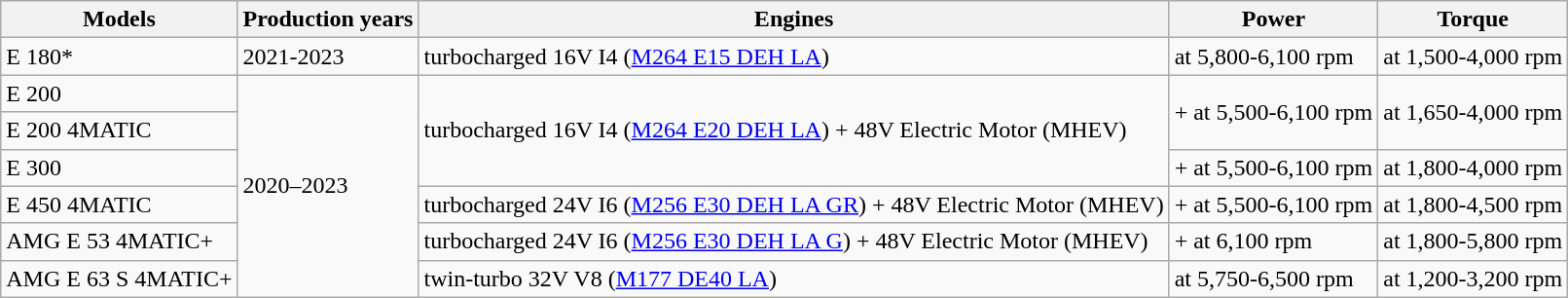<table class="wikitable">
<tr>
<th>Models</th>
<th>Production years</th>
<th>Engines</th>
<th>Power</th>
<th>Torque</th>
</tr>
<tr>
<td>E 180*</td>
<td>2021-2023</td>
<td> turbocharged 16V I4 (<a href='#'>M264 E15 DEH LA</a>)</td>
<td> at 5,800-6,100 rpm</td>
<td> at 1,500-4,000 rpm</td>
</tr>
<tr>
<td>E 200</td>
<td rowspan="6">2020–2023</td>
<td rowspan="3"> turbocharged 16V I4 (<a href='#'>M264 E20 DEH LA</a>) + 48V Electric Motor (MHEV)</td>
<td rowspan="2"> +  at 5,500-6,100 rpm</td>
<td rowspan="2"> at 1,650-4,000 rpm</td>
</tr>
<tr>
<td>E 200 4MATIC</td>
</tr>
<tr>
<td>E 300</td>
<td> +  at 5,500-6,100 rpm</td>
<td> at 1,800-4,000 rpm</td>
</tr>
<tr>
<td>E 450 4MATIC</td>
<td> turbocharged 24V I6 (<a href='#'>M256 E30 DEH LA GR</a>) + 48V Electric Motor (MHEV)</td>
<td> +  at 5,500-6,100 rpm</td>
<td> at 1,800-4,500 rpm</td>
</tr>
<tr>
<td>AMG E 53 4MATIC+</td>
<td> turbocharged 24V I6 (<a href='#'>M256 E30 DEH LA G</a>) + 48V Electric Motor (MHEV)</td>
<td> +  at 6,100 rpm</td>
<td> at 1,800-5,800 rpm</td>
</tr>
<tr>
<td>AMG E 63 S 4MATIC+</td>
<td> twin-turbo 32V V8 (<a href='#'>M177 DE40 LA</a>)</td>
<td> at 5,750-6,500 rpm</td>
<td> at 1,200-3,200 rpm</td>
</tr>
</table>
